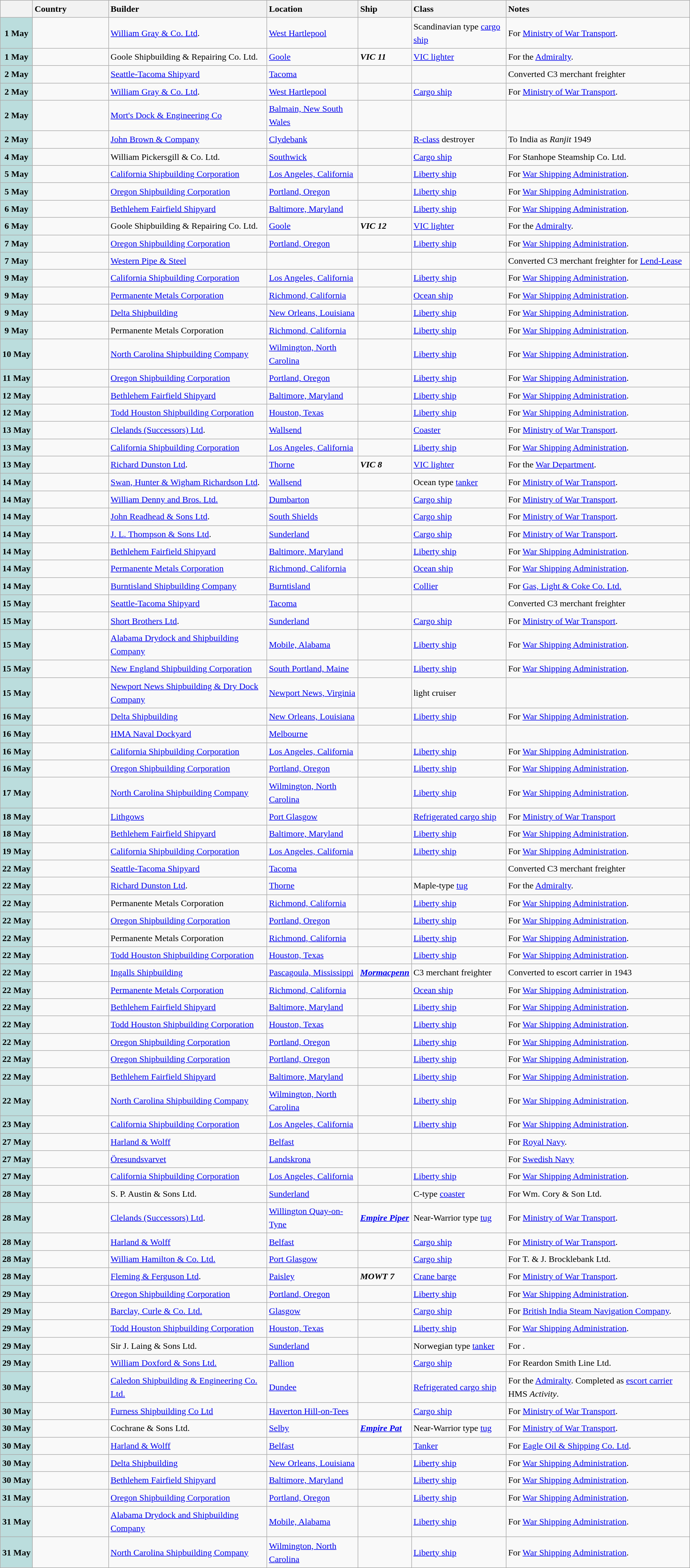<table class="wikitable sortable" style="font-size:1.00em; line-height:1.5em;">
<tr>
<th></th>
<th width="130"  style="text-align: left;">Country</th>
<th style="text-align: left;">Builder</th>
<th style="text-align: left;">Location</th>
<th style="text-align: left;">Ship</th>
<th style="text-align: left;">Class</th>
<th style="text-align: left;">Notes</th>
</tr>
<tr ---->
<th style="background: #bbdddd;">1 May</th>
<td></td>
<td><a href='#'>William Gray & Co. Ltd</a>.</td>
<td><a href='#'>West Hartlepool</a></td>
<td><strong></strong></td>
<td>Scandinavian type <a href='#'>cargo ship</a></td>
<td>For <a href='#'>Ministry of War Transport</a>.</td>
</tr>
<tr ---->
<th style="background: #bbdddd;">1 May</th>
<td></td>
<td>Goole Shipbuilding & Repairing Co. Ltd.</td>
<td><a href='#'>Goole</a></td>
<td><strong><em>VIC 11</em></strong></td>
<td><a href='#'>VIC lighter</a></td>
<td>For the <a href='#'>Admiralty</a>.</td>
</tr>
<tr>
<th style="background: #bbdddd;">2 May</th>
<td></td>
<td><a href='#'>Seattle-Tacoma Shipyard</a></td>
<td><a href='#'>Tacoma</a></td>
<td><strong></strong></td>
<td></td>
<td>Converted C3 merchant freighter</td>
</tr>
<tr>
<th style="background: #bbdddd;">2 May</th>
<td></td>
<td><a href='#'>William Gray & Co. Ltd</a>.</td>
<td><a href='#'>West Hartlepool</a></td>
<td><strong></strong></td>
<td><a href='#'>Cargo ship</a></td>
<td>For <a href='#'>Ministry of War Transport</a>.</td>
</tr>
<tr>
<th style="background: #bbdddd;">2 May</th>
<td></td>
<td><a href='#'>Mort's Dock & Engineering Co</a></td>
<td><a href='#'>Balmain, New South Wales</a></td>
<td><strong></strong></td>
<td></td>
<td></td>
</tr>
<tr>
<th style="background: #bbdddd;">2 May</th>
<td></td>
<td><a href='#'>John Brown & Company</a></td>
<td><a href='#'>Clydebank</a></td>
<td><strong></strong></td>
<td><a href='#'>R-class</a> destroyer</td>
<td>To India as <em>Ranjit</em> 1949</td>
</tr>
<tr ---->
<th style="background: #bbdddd;">4 May</th>
<td></td>
<td>William Pickersgill & Co. Ltd.</td>
<td><a href='#'>Southwick</a></td>
<td><strong></strong></td>
<td><a href='#'>Cargo ship</a></td>
<td>For Stanhope Steamship Co. Ltd.</td>
</tr>
<tr --->
<th style="background: #bbdddd;">5 May</th>
<td></td>
<td><a href='#'>California Shipbuilding Corporation</a></td>
<td><a href='#'>Los Angeles, California</a></td>
<td><strong></strong></td>
<td><a href='#'>Liberty ship</a></td>
<td>For <a href='#'>War Shipping Administration</a>.</td>
</tr>
<tr --->
<th style="background: #bbdddd;">5 May</th>
<td></td>
<td><a href='#'>Oregon Shipbuilding Corporation</a></td>
<td><a href='#'>Portland, Oregon</a></td>
<td><strong></strong></td>
<td><a href='#'>Liberty ship</a></td>
<td>For <a href='#'>War Shipping Administration</a>.</td>
</tr>
<tr --->
<th style="background: #bbdddd;">6 May</th>
<td></td>
<td><a href='#'>Bethlehem Fairfield Shipyard</a></td>
<td><a href='#'>Baltimore, Maryland</a></td>
<td><strong></strong></td>
<td><a href='#'>Liberty ship</a></td>
<td>For <a href='#'>War Shipping Administration</a>.</td>
</tr>
<tr ---->
<th style="background: #bbdddd;">6 May</th>
<td></td>
<td>Goole Shipbuilding & Repairing Co. Ltd.</td>
<td><a href='#'>Goole</a></td>
<td><strong><em>VIC 12</em></strong></td>
<td><a href='#'>VIC lighter</a></td>
<td>For the <a href='#'>Admiralty</a>.</td>
</tr>
<tr --->
<th style="background: #bbdddd;">7 May</th>
<td></td>
<td><a href='#'>Oregon Shipbuilding Corporation</a></td>
<td><a href='#'>Portland, Oregon</a></td>
<td><strong></strong></td>
<td><a href='#'>Liberty ship</a></td>
<td>For <a href='#'>War Shipping Administration</a>.</td>
</tr>
<tr>
<th style="background: #bbdddd;">7 May</th>
<td></td>
<td><a href='#'>Western Pipe & Steel</a></td>
<td></td>
<td><strong></strong></td>
<td></td>
<td>Converted C3 merchant freighter for <a href='#'>Lend-Lease</a></td>
</tr>
<tr --->
<th style="background: #bbdddd;">9 May</th>
<td></td>
<td><a href='#'>California Shipbuilding Corporation</a></td>
<td><a href='#'>Los Angeles, California</a></td>
<td><strong></strong></td>
<td><a href='#'>Liberty ship</a></td>
<td>For <a href='#'>War Shipping Administration</a>.</td>
</tr>
<tr --->
<th style="background: #bbdddd;">9 May</th>
<td></td>
<td><a href='#'>Permanente Metals Corporation</a></td>
<td><a href='#'>Richmond, California</a></td>
<td><strong></strong></td>
<td><a href='#'>Ocean ship</a></td>
<td>For <a href='#'>War Shipping Administration</a>.</td>
</tr>
<tr --->
<th style="background: #bbdddd;">9 May</th>
<td></td>
<td><a href='#'>Delta Shipbuilding</a></td>
<td><a href='#'>New Orleans, Louisiana</a></td>
<td><strong></strong></td>
<td><a href='#'>Liberty ship</a></td>
<td>For <a href='#'>War Shipping Administration</a>.</td>
</tr>
<tr --->
<th style="background: #bbdddd;">9 May</th>
<td></td>
<td>Permanente Metals Corporation</td>
<td><a href='#'>Richmond, California</a></td>
<td><strong></strong></td>
<td><a href='#'>Liberty ship</a></td>
<td>For <a href='#'>War Shipping Administration</a>.</td>
</tr>
<tr --->
<th style="background: #bbdddd;">10 May</th>
<td></td>
<td><a href='#'>North Carolina Shipbuilding Company</a></td>
<td><a href='#'>Wilmington, North Carolina</a></td>
<td><strong></strong></td>
<td><a href='#'>Liberty ship</a></td>
<td>For <a href='#'>War Shipping Administration</a>.</td>
</tr>
<tr --->
<th style="background: #bbdddd;">11 May</th>
<td></td>
<td><a href='#'>Oregon Shipbuilding Corporation</a></td>
<td><a href='#'>Portland, Oregon</a></td>
<td><strong></strong></td>
<td><a href='#'>Liberty ship</a></td>
<td>For <a href='#'>War Shipping Administration</a>.</td>
</tr>
<tr --->
<th style="background: #bbdddd;">12 May</th>
<td></td>
<td><a href='#'>Bethlehem Fairfield Shipyard</a></td>
<td><a href='#'>Baltimore, Maryland</a></td>
<td><strong></strong></td>
<td><a href='#'>Liberty ship</a></td>
<td>For <a href='#'>War Shipping Administration</a>.</td>
</tr>
<tr --->
<th style="background: #bbdddd;">12 May</th>
<td></td>
<td><a href='#'>Todd Houston Shipbuilding Corporation</a></td>
<td><a href='#'>Houston, Texas</a></td>
<td><strong></strong></td>
<td><a href='#'>Liberty ship</a></td>
<td>For <a href='#'>War Shipping Administration</a>.</td>
</tr>
<tr ---->
<th style="background: #bbdddd;">13 May</th>
<td></td>
<td><a href='#'>Clelands (Successors) Ltd</a>.</td>
<td><a href='#'>Wallsend</a></td>
<td><strong></strong></td>
<td><a href='#'>Coaster</a></td>
<td>For <a href='#'>Ministry of War Transport</a>.</td>
</tr>
<tr --->
<th style="background: #bbdddd;">13 May</th>
<td></td>
<td><a href='#'>California Shipbuilding Corporation</a></td>
<td><a href='#'>Los Angeles, California</a></td>
<td><strong></strong></td>
<td><a href='#'>Liberty ship</a></td>
<td>For <a href='#'>War Shipping Administration</a>.</td>
</tr>
<tr ---->
<th style="background: #bbdddd;">13 May</th>
<td></td>
<td><a href='#'>Richard Dunston Ltd</a>.</td>
<td><a href='#'>Thorne</a></td>
<td><strong><em>VIC 8</em></strong></td>
<td><a href='#'>VIC lighter</a></td>
<td>For the <a href='#'>War Department</a>.</td>
</tr>
<tr ---->
<th style="background: #bbdddd;">14 May</th>
<td></td>
<td><a href='#'>Swan, Hunter & Wigham Richardson Ltd</a>.</td>
<td><a href='#'>Wallsend</a></td>
<td><strong></strong></td>
<td>Ocean type <a href='#'>tanker</a></td>
<td>For <a href='#'>Ministry of War Transport</a>.</td>
</tr>
<tr>
<th style="background: #bbdddd;">14 May</th>
<td></td>
<td><a href='#'>William Denny and Bros. Ltd.</a></td>
<td><a href='#'>Dumbarton</a></td>
<td><strong></strong></td>
<td><a href='#'>Cargo ship</a></td>
<td>For <a href='#'>Ministry of War Transport</a>.</td>
</tr>
<tr ---->
<th style="background: #bbdddd;">14 May</th>
<td></td>
<td><a href='#'>John Readhead & Sons Ltd</a>.</td>
<td><a href='#'>South Shields</a></td>
<td><strong></strong></td>
<td><a href='#'>Cargo ship</a></td>
<td>For <a href='#'>Ministry of War Transport</a>.</td>
</tr>
<tr ---->
<th style="background: #bbdddd;">14 May</th>
<td></td>
<td><a href='#'>J. L. Thompson & Sons Ltd</a>.</td>
<td><a href='#'>Sunderland</a></td>
<td><strong></strong></td>
<td><a href='#'>Cargo ship</a></td>
<td>For <a href='#'>Ministry of War Transport</a>.</td>
</tr>
<tr --->
<th style="background: #bbdddd;">14 May</th>
<td></td>
<td><a href='#'>Bethlehem Fairfield Shipyard</a></td>
<td><a href='#'>Baltimore, Maryland</a></td>
<td><strong></strong></td>
<td><a href='#'>Liberty ship</a></td>
<td>For <a href='#'>War Shipping Administration</a>.</td>
</tr>
<tr --->
<th style="background: #bbdddd;">14 May</th>
<td></td>
<td><a href='#'>Permanente Metals Corporation</a></td>
<td><a href='#'>Richmond, California</a></td>
<td><strong></strong></td>
<td><a href='#'>Ocean ship</a></td>
<td>For <a href='#'>War Shipping Administration</a>.</td>
</tr>
<tr>
<th style="background: #bbdddd;">14 May</th>
<td></td>
<td><a href='#'>Burntisland Shipbuilding Company</a></td>
<td><a href='#'>Burntisland</a></td>
<td><strong></strong></td>
<td><a href='#'>Collier</a></td>
<td>For <a href='#'>Gas, Light & Coke Co. Ltd.</a></td>
</tr>
<tr>
<th style="background: #bbdddd;">15 May</th>
<td></td>
<td><a href='#'>Seattle-Tacoma Shipyard</a></td>
<td><a href='#'>Tacoma</a></td>
<td><strong></strong></td>
<td></td>
<td>Converted C3 merchant freighter</td>
</tr>
<tr ---->
<th style="background: #bbdddd;">15 May</th>
<td></td>
<td><a href='#'>Short Brothers Ltd</a>.</td>
<td><a href='#'>Sunderland</a></td>
<td><strong></strong></td>
<td><a href='#'>Cargo ship</a></td>
<td>For <a href='#'>Ministry of War Transport</a>.</td>
</tr>
<tr ---->
<th style="background: #bbdddd;">15 May</th>
<td></td>
<td><a href='#'>Alabama Drydock and Shipbuilding Company</a></td>
<td><a href='#'>Mobile, Alabama</a></td>
<td><strong></strong></td>
<td><a href='#'>Liberty ship</a></td>
<td>For <a href='#'>War Shipping Administration</a>.</td>
</tr>
<tr --->
<th style="background: #bbdddd;">15 May</th>
<td></td>
<td><a href='#'>New England Shipbuilding Corporation</a></td>
<td><a href='#'>South Portland, Maine</a></td>
<td><strong></strong></td>
<td><a href='#'>Liberty ship</a></td>
<td>For <a href='#'>War Shipping Administration</a>.</td>
</tr>
<tr>
<th style="background: #bbdddd;">15 May</th>
<td></td>
<td><a href='#'>Newport News Shipbuilding & Dry Dock Company</a></td>
<td><a href='#'>Newport News, Virginia</a></td>
<td><strong></strong></td>
<td> light cruiser</td>
<td></td>
</tr>
<tr --->
<th style="background: #bbdddd;">16 May</th>
<td></td>
<td><a href='#'>Delta Shipbuilding</a></td>
<td><a href='#'>New Orleans, Louisiana</a></td>
<td><strong></strong></td>
<td><a href='#'>Liberty ship</a></td>
<td>For <a href='#'>War Shipping Administration</a>.</td>
</tr>
<tr>
<th style="background: #bbdddd;">16 May</th>
<td></td>
<td><a href='#'>HMA Naval Dockyard</a></td>
<td><a href='#'>Melbourne</a></td>
<td><strong></strong></td>
<td></td>
<td></td>
</tr>
<tr --->
<th style="background: #bbdddd;">16 May</th>
<td></td>
<td><a href='#'>California Shipbuilding Corporation</a></td>
<td><a href='#'>Los Angeles, California</a></td>
<td><strong></strong></td>
<td><a href='#'>Liberty ship</a></td>
<td>For <a href='#'>War Shipping Administration</a>.</td>
</tr>
<tr --->
<th style="background: #bbdddd;">16 May</th>
<td></td>
<td><a href='#'>Oregon Shipbuilding Corporation</a></td>
<td><a href='#'>Portland, Oregon</a></td>
<td><strong></strong></td>
<td><a href='#'>Liberty ship</a></td>
<td>For <a href='#'>War Shipping Administration</a>.</td>
</tr>
<tr --->
<th style="background: #bbdddd;">17 May</th>
<td></td>
<td><a href='#'>North Carolina Shipbuilding Company</a></td>
<td><a href='#'>Wilmington, North Carolina</a></td>
<td><strong></strong></td>
<td><a href='#'>Liberty ship</a></td>
<td>For <a href='#'>War Shipping Administration</a>.</td>
</tr>
<tr>
<th style="background: #bbdddd;">18 May</th>
<td></td>
<td><a href='#'>Lithgows</a></td>
<td><a href='#'>Port Glasgow</a></td>
<td><strong></strong></td>
<td><a href='#'>Refrigerated cargo ship</a></td>
<td>For <a href='#'>Ministry of War Transport</a></td>
</tr>
<tr --->
<th style="background: #bbdddd;">18 May</th>
<td></td>
<td><a href='#'>Bethlehem Fairfield Shipyard</a></td>
<td><a href='#'>Baltimore, Maryland</a></td>
<td><strong></strong></td>
<td><a href='#'>Liberty ship</a></td>
<td>For <a href='#'>War Shipping Administration</a>.</td>
</tr>
<tr --->
<th style="background: #bbdddd;">19 May</th>
<td></td>
<td><a href='#'>California Shipbuilding Corporation</a></td>
<td><a href='#'>Los Angeles, California</a></td>
<td><strong></strong></td>
<td><a href='#'>Liberty ship</a></td>
<td>For <a href='#'>War Shipping Administration</a>.</td>
</tr>
<tr>
<th style="background: #bbdddd;">22 May</th>
<td></td>
<td><a href='#'>Seattle-Tacoma Shipyard</a></td>
<td><a href='#'>Tacoma</a></td>
<td><strong></strong></td>
<td></td>
<td>Converted C3 merchant freighter</td>
</tr>
<tr ---->
<th style="background: #bbdddd;">22 May</th>
<td></td>
<td><a href='#'>Richard Dunston Ltd</a>.</td>
<td><a href='#'>Thorne</a></td>
<td><strong></strong></td>
<td>Maple-type <a href='#'>tug</a></td>
<td>For the <a href='#'>Admiralty</a>.</td>
</tr>
<tr --->
<th style="background: #bbdddd;">22 May</th>
<td></td>
<td>Permanente Metals Corporation</td>
<td><a href='#'>Richmond, California</a></td>
<td><strong></strong></td>
<td><a href='#'>Liberty ship</a></td>
<td>For <a href='#'>War Shipping Administration</a>.</td>
</tr>
<tr --->
<th style="background: #bbdddd;">22 May</th>
<td></td>
<td><a href='#'>Oregon Shipbuilding Corporation</a></td>
<td><a href='#'>Portland, Oregon</a></td>
<td><strong></strong></td>
<td><a href='#'>Liberty ship</a></td>
<td>For <a href='#'>War Shipping Administration</a>.</td>
</tr>
<tr --->
<th style="background: #bbdddd;">22 May</th>
<td></td>
<td>Permanente Metals Corporation</td>
<td><a href='#'>Richmond, California</a></td>
<td><strong></strong></td>
<td><a href='#'>Liberty ship</a></td>
<td>For <a href='#'>War Shipping Administration</a>.</td>
</tr>
<tr --->
<th style="background: #bbdddd;">22 May</th>
<td></td>
<td><a href='#'>Todd Houston Shipbuilding Corporation</a></td>
<td><a href='#'>Houston, Texas</a></td>
<td><strong></strong></td>
<td><a href='#'>Liberty ship</a></td>
<td>For <a href='#'>War Shipping Administration</a>.</td>
</tr>
<tr>
<th style="background: #bbdddd;">22 May</th>
<td></td>
<td><a href='#'>Ingalls Shipbuilding</a></td>
<td><a href='#'>Pascagoula, Mississippi</a></td>
<td><strong><a href='#'><em>Mormacpenn</em></a></strong></td>
<td>C3 merchant freighter</td>
<td>Converted to escort carrier  in 1943</td>
</tr>
<tr --->
<th style="background: #bbdddd;">22 May</th>
<td></td>
<td><a href='#'>Permanente Metals Corporation</a></td>
<td><a href='#'>Richmond, California</a></td>
<td><strong></strong></td>
<td><a href='#'>Ocean ship</a></td>
<td>For <a href='#'>War Shipping Administration</a>.</td>
</tr>
<tr --->
<th style="background: #bbdddd;">22 May</th>
<td></td>
<td><a href='#'>Bethlehem Fairfield Shipyard</a></td>
<td><a href='#'>Baltimore, Maryland</a></td>
<td><strong></strong></td>
<td><a href='#'>Liberty ship</a></td>
<td>For <a href='#'>War Shipping Administration</a>.</td>
</tr>
<tr --->
<th style="background: #bbdddd;">22 May</th>
<td></td>
<td><a href='#'>Todd Houston Shipbuilding Corporation</a></td>
<td><a href='#'>Houston, Texas</a></td>
<td><strong></strong></td>
<td><a href='#'>Liberty ship</a></td>
<td>For <a href='#'>War Shipping Administration</a>.</td>
</tr>
<tr --->
<th style="background: #bbdddd;">22 May</th>
<td></td>
<td><a href='#'>Oregon Shipbuilding Corporation</a></td>
<td><a href='#'>Portland, Oregon</a></td>
<td><strong></strong></td>
<td><a href='#'>Liberty ship</a></td>
<td>For <a href='#'>War Shipping Administration</a>.</td>
</tr>
<tr --->
<th style="background: #bbdddd;">22 May</th>
<td></td>
<td><a href='#'>Oregon Shipbuilding Corporation</a></td>
<td><a href='#'>Portland, Oregon</a></td>
<td><strong></strong></td>
<td><a href='#'>Liberty ship</a></td>
<td>For <a href='#'>War Shipping Administration</a>.</td>
</tr>
<tr --->
<th style="background: #bbdddd;">22 May</th>
<td></td>
<td><a href='#'>Bethlehem Fairfield Shipyard</a></td>
<td><a href='#'>Baltimore, Maryland</a></td>
<td><strong></strong></td>
<td><a href='#'>Liberty ship</a></td>
<td>For <a href='#'>War Shipping Administration</a>.</td>
</tr>
<tr --->
<th style="background: #bbdddd;">22 May</th>
<td></td>
<td><a href='#'>North Carolina Shipbuilding Company</a></td>
<td><a href='#'>Wilmington, North Carolina</a></td>
<td><strong></strong></td>
<td><a href='#'>Liberty ship</a></td>
<td>For <a href='#'>War Shipping Administration</a>.</td>
</tr>
<tr --->
<th style="background: #bbdddd;">23 May</th>
<td></td>
<td><a href='#'>California Shipbuilding Corporation</a></td>
<td><a href='#'>Los Angeles, California</a></td>
<td><strong></strong></td>
<td><a href='#'>Liberty ship</a></td>
<td>For <a href='#'>War Shipping Administration</a>.</td>
</tr>
<tr ---->
<th style="background: #bbdddd;">27 May</th>
<td></td>
<td><a href='#'>Harland & Wolff</a></td>
<td><a href='#'>Belfast</a></td>
<td><strong></strong></td>
<td></td>
<td>For <a href='#'>Royal Navy</a>.</td>
</tr>
<tr>
<th style="background: #bbdddd;">27 May</th>
<td></td>
<td><a href='#'>Öresundsvarvet</a></td>
<td><a href='#'>Landskrona</a></td>
<td><strong></strong></td>
<td></td>
<td>For <a href='#'>Swedish Navy</a></td>
</tr>
<tr --->
<th style="background: #bbdddd;">27 May</th>
<td></td>
<td><a href='#'>California Shipbuilding Corporation</a></td>
<td><a href='#'>Los Angeles, California</a></td>
<td><strong></strong></td>
<td><a href='#'>Liberty ship</a></td>
<td>For <a href='#'>War Shipping Administration</a>.</td>
</tr>
<tr ---->
<th style="background: #bbdddd;">28 May</th>
<td></td>
<td>S. P. Austin & Sons Ltd.</td>
<td><a href='#'>Sunderland</a></td>
<td><strong></strong></td>
<td>C-type <a href='#'>coaster</a></td>
<td>For Wm. Cory & Son Ltd.</td>
</tr>
<tr>
<th style="background: #bbdddd;">28 May</th>
<td></td>
<td><a href='#'>Clelands (Successors) Ltd</a>.</td>
<td><a href='#'>Willington Quay-on-Tyne</a></td>
<td><strong><em><a href='#'>Empire Piper</a></em></strong></td>
<td>Near-Warrior type <a href='#'>tug</a></td>
<td>For <a href='#'>Ministry of War Transport</a>.</td>
</tr>
<tr ---->
<th style="background: #bbdddd;">28 May</th>
<td></td>
<td><a href='#'>Harland & Wolff</a></td>
<td><a href='#'>Belfast</a></td>
<td><strong></strong></td>
<td><a href='#'>Cargo ship</a></td>
<td>For <a href='#'>Ministry of War Transport</a>.</td>
</tr>
<tr>
<th style="background: #bbdddd;">28 May</th>
<td></td>
<td><a href='#'>William Hamilton & Co. Ltd.</a></td>
<td><a href='#'>Port Glasgow</a></td>
<td><strong></strong></td>
<td><a href='#'>Cargo ship</a></td>
<td>For T. & J. Brocklebank Ltd.</td>
</tr>
<tr ---->
<th style="background: #bbdddd;">28 May</th>
<td></td>
<td><a href='#'>Fleming & Ferguson Ltd</a>.</td>
<td><a href='#'>Paisley</a></td>
<td><strong><em>MOWT 7</em></strong></td>
<td><a href='#'>Crane barge</a></td>
<td>For <a href='#'>Ministry of War Transport</a>.</td>
</tr>
<tr --->
<th style="background: #bbdddd;">29 May</th>
<td></td>
<td><a href='#'>Oregon Shipbuilding Corporation</a></td>
<td><a href='#'>Portland, Oregon</a></td>
<td><strong></strong></td>
<td><a href='#'>Liberty ship</a></td>
<td>For <a href='#'>War Shipping Administration</a>.</td>
</tr>
<tr>
<th style="background: #bbdddd;">29 May</th>
<td></td>
<td><a href='#'>Barclay, Curle & Co. Ltd.</a></td>
<td><a href='#'>Glasgow</a></td>
<td><strong></strong></td>
<td><a href='#'>Cargo ship</a></td>
<td>For <a href='#'>British India Steam Navigation Company</a>.</td>
</tr>
<tr --->
<th style="background: #bbdddd;">29 May</th>
<td></td>
<td><a href='#'>Todd Houston Shipbuilding Corporation</a></td>
<td><a href='#'>Houston, Texas</a></td>
<td><strong></strong></td>
<td><a href='#'>Liberty ship</a></td>
<td>For <a href='#'>War Shipping Administration</a>.</td>
</tr>
<tr ---->
<th style="background: #bbdddd;">29 May</th>
<td></td>
<td>Sir J. Laing & Sons Ltd.</td>
<td><a href='#'>Sunderland</a></td>
<td><strong></strong></td>
<td>Norwegian type <a href='#'>tanker</a></td>
<td>For .</td>
</tr>
<tr>
<th style="background: #bbdddd;">29 May</th>
<td></td>
<td><a href='#'>William Doxford & Sons Ltd.</a></td>
<td><a href='#'>Pallion</a></td>
<td><strong></strong></td>
<td><a href='#'>Cargo ship</a></td>
<td>For Reardon Smith Line Ltd.</td>
</tr>
<tr>
<th style="background: #bbdddd;">30 May</th>
<td></td>
<td><a href='#'>Caledon Shipbuilding & Engineering Co. Ltd.</a></td>
<td><a href='#'>Dundee</a></td>
<td><strong></strong></td>
<td><a href='#'>Refrigerated cargo ship</a></td>
<td>For the <a href='#'>Admiralty</a>. Completed as <a href='#'>escort carrier</a> HMS <em>Activity</em>. </td>
</tr>
<tr>
<th style="background: #bbdddd;">30 May</th>
<td></td>
<td><a href='#'>Furness Shipbuilding Co Ltd</a></td>
<td><a href='#'>Haverton Hill-on-Tees</a></td>
<td><strong></strong></td>
<td><a href='#'>Cargo ship</a></td>
<td>For <a href='#'>Ministry of War Transport</a>.</td>
</tr>
<tr>
<th style="background: #bbdddd;">30 May</th>
<td></td>
<td>Cochrane & Sons Ltd.</td>
<td><a href='#'>Selby</a></td>
<td><strong><a href='#'><em>Empire Pat</em></a></strong></td>
<td>Near-Warrior type <a href='#'>tug</a></td>
<td>For <a href='#'>Ministry of War Transport</a>.</td>
</tr>
<tr ---->
<th style="background: #bbdddd;">30 May</th>
<td></td>
<td><a href='#'>Harland & Wolff</a></td>
<td><a href='#'>Belfast</a></td>
<td><strong></strong></td>
<td><a href='#'>Tanker</a></td>
<td>For <a href='#'>Eagle Oil & Shipping Co. Ltd</a>.</td>
</tr>
<tr --->
<th style="background: #bbdddd;">30 May</th>
<td></td>
<td><a href='#'>Delta Shipbuilding</a></td>
<td><a href='#'>New Orleans, Louisiana</a></td>
<td><strong></strong></td>
<td><a href='#'>Liberty ship</a></td>
<td>For <a href='#'>War Shipping Administration</a>.</td>
</tr>
<tr --->
<th style="background: #bbdddd;">30 May</th>
<td></td>
<td><a href='#'>Bethlehem Fairfield Shipyard</a></td>
<td><a href='#'>Baltimore, Maryland</a></td>
<td><strong></strong></td>
<td><a href='#'>Liberty ship</a></td>
<td>For <a href='#'>War Shipping Administration</a>.</td>
</tr>
<tr --->
<th style="background: #bbdddd;">31 May</th>
<td></td>
<td><a href='#'>Oregon Shipbuilding Corporation</a></td>
<td><a href='#'>Portland, Oregon</a></td>
<td><strong></strong></td>
<td><a href='#'>Liberty ship</a></td>
<td>For <a href='#'>War Shipping Administration</a>.</td>
</tr>
<tr ---->
<th style="background: #bbdddd;">31 May</th>
<td></td>
<td><a href='#'>Alabama Drydock and Shipbuilding Company</a></td>
<td><a href='#'>Mobile, Alabama</a></td>
<td><strong></strong></td>
<td><a href='#'>Liberty ship</a></td>
<td>For <a href='#'>War Shipping Administration</a>.</td>
</tr>
<tr --->
<th style="background: #bbdddd;">31 May</th>
<td></td>
<td><a href='#'>North Carolina Shipbuilding Company</a></td>
<td><a href='#'>Wilmington, North Carolina</a></td>
<td><strong></strong></td>
<td><a href='#'>Liberty ship</a></td>
<td>For <a href='#'>War Shipping Administration</a>.</td>
</tr>
</table>
